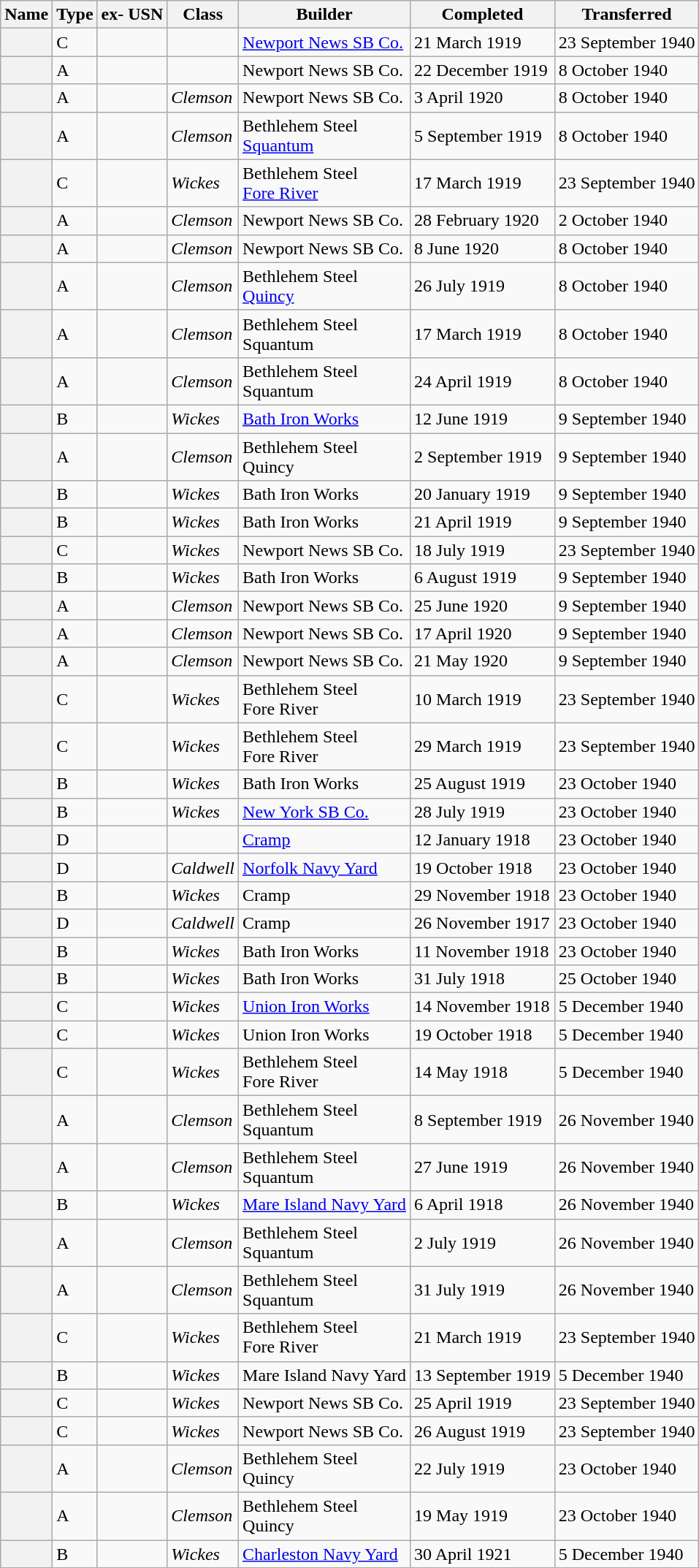<table class="wikitable sortable plainrowheaders">
<tr>
<th scope="col">Name</th>
<th scope="col">Type</th>
<th scope="col">ex- USN</th>
<th scope="col">Class</th>
<th scope="col">Builder</th>
<th scope="col">Completed</th>
<th scope="col">Transferred</th>
</tr>
<tr>
<th scope="row"></th>
<td>C</td>
<td></td>
<td></td>
<td><a href='#'>Newport News SB Co.</a></td>
<td>21 March 1919</td>
<td>23 September 1940</td>
</tr>
<tr>
<th scope="row"></th>
<td>A</td>
<td></td>
<td></td>
<td>Newport News SB Co.</td>
<td>22 December 1919</td>
<td>8 October 1940</td>
</tr>
<tr>
<th scope="row"></th>
<td>A</td>
<td></td>
<td><em>Clemson</em></td>
<td>Newport News SB Co.</td>
<td>3 April 1920</td>
<td>8 October 1940</td>
</tr>
<tr>
<th scope="row"></th>
<td>A</td>
<td></td>
<td><em>Clemson</em></td>
<td>Bethlehem Steel <br><a href='#'>Squantum</a></td>
<td>5 September 1919</td>
<td>8 October 1940</td>
</tr>
<tr>
<th scope="row"></th>
<td>C</td>
<td></td>
<td><em>Wickes</em></td>
<td>Bethlehem Steel <br><a href='#'>Fore River</a></td>
<td>17 March 1919</td>
<td>23 September 1940</td>
</tr>
<tr>
<th scope="row"></th>
<td>A</td>
<td></td>
<td><em>Clemson</em></td>
<td>Newport News SB Co.</td>
<td>28 February 1920</td>
<td>2 October 1940</td>
</tr>
<tr>
<th scope="row"></th>
<td>A</td>
<td></td>
<td><em>Clemson</em></td>
<td>Newport News SB Co.</td>
<td>8 June 1920</td>
<td>8 October 1940</td>
</tr>
<tr>
<th scope="row"></th>
<td>A</td>
<td></td>
<td><em>Clemson</em></td>
<td>Bethlehem Steel <br><a href='#'>Quincy</a></td>
<td>26 July 1919</td>
<td>8 October 1940</td>
</tr>
<tr>
<th scope="row"></th>
<td>A</td>
<td></td>
<td><em>Clemson</em></td>
<td>Bethlehem Steel <br>Squantum</td>
<td>17 March 1919</td>
<td>8 October 1940</td>
</tr>
<tr>
<th scope="row"></th>
<td>A</td>
<td></td>
<td><em>Clemson</em></td>
<td>Bethlehem Steel <br>Squantum</td>
<td>24 April 1919</td>
<td>8 October 1940</td>
</tr>
<tr>
<th scope="row"></th>
<td>B</td>
<td></td>
<td><em>Wickes</em></td>
<td><a href='#'>Bath Iron Works</a></td>
<td>12 June 1919</td>
<td>9 September 1940</td>
</tr>
<tr>
<th scope="row"></th>
<td>A</td>
<td></td>
<td><em>Clemson</em></td>
<td>Bethlehem Steel <br>Quincy</td>
<td>2 September 1919</td>
<td>9 September 1940</td>
</tr>
<tr>
<th scope="row"></th>
<td>B</td>
<td></td>
<td><em>Wickes</em></td>
<td>Bath Iron Works</td>
<td>20 January 1919</td>
<td>9 September 1940</td>
</tr>
<tr>
<th scope="row"></th>
<td>B</td>
<td></td>
<td><em>Wickes</em></td>
<td>Bath Iron Works</td>
<td>21 April 1919</td>
<td>9 September 1940</td>
</tr>
<tr>
<th scope="row"></th>
<td>C</td>
<td></td>
<td><em>Wickes</em></td>
<td>Newport News SB Co.</td>
<td>18 July 1919</td>
<td>23 September 1940</td>
</tr>
<tr>
<th scope="row"></th>
<td>B</td>
<td></td>
<td><em>Wickes</em></td>
<td>Bath Iron Works</td>
<td>6 August 1919</td>
<td>9 September 1940</td>
</tr>
<tr>
<th scope="row"></th>
<td>A</td>
<td></td>
<td><em>Clemson</em></td>
<td>Newport News SB Co.</td>
<td>25 June 1920</td>
<td>9 September 1940</td>
</tr>
<tr>
<th scope="row"></th>
<td>A</td>
<td></td>
<td><em>Clemson</em></td>
<td>Newport News SB Co.</td>
<td>17 April 1920</td>
<td>9 September 1940</td>
</tr>
<tr>
<th scope="row"></th>
<td>A</td>
<td></td>
<td><em>Clemson</em></td>
<td>Newport News SB Co.</td>
<td>21 May 1920</td>
<td>9 September 1940</td>
</tr>
<tr>
<th scope="row"></th>
<td>C</td>
<td></td>
<td><em>Wickes</em></td>
<td>Bethlehem Steel <br>Fore River</td>
<td>10 March 1919</td>
<td>23 September 1940</td>
</tr>
<tr>
<th scope="row"></th>
<td>C</td>
<td></td>
<td><em>Wickes</em></td>
<td>Bethlehem Steel <br>Fore River</td>
<td>29 March 1919</td>
<td>23 September 1940</td>
</tr>
<tr>
<th scope="row"></th>
<td>B</td>
<td></td>
<td><em>Wickes</em></td>
<td>Bath Iron Works</td>
<td>25 August 1919</td>
<td>23 October 1940</td>
</tr>
<tr>
<th scope="row"></th>
<td>B</td>
<td></td>
<td><em>Wickes</em></td>
<td><a href='#'>New York SB Co.</a></td>
<td>28 July 1919</td>
<td>23 October 1940</td>
</tr>
<tr>
<th scope="row"></th>
<td>D</td>
<td></td>
<td></td>
<td><a href='#'>Cramp</a></td>
<td>12 January 1918</td>
<td>23 October 1940</td>
</tr>
<tr>
<th scope="row"></th>
<td>D</td>
<td></td>
<td><em>Caldwell</em></td>
<td><a href='#'>Norfolk Navy Yard</a></td>
<td>19 October 1918</td>
<td>23 October 1940</td>
</tr>
<tr>
<th scope="row"></th>
<td>B</td>
<td></td>
<td><em>Wickes</em></td>
<td>Cramp</td>
<td>29 November 1918</td>
<td>23 October 1940</td>
</tr>
<tr>
<th scope="row"></th>
<td>D</td>
<td></td>
<td><em>Caldwell</em></td>
<td>Cramp</td>
<td>26 November 1917</td>
<td>23 October 1940</td>
</tr>
<tr>
<th scope="row"></th>
<td>B</td>
<td></td>
<td><em>Wickes</em></td>
<td>Bath Iron Works</td>
<td>11 November 1918</td>
<td>23 October 1940</td>
</tr>
<tr>
<th scope="row"></th>
<td>B</td>
<td></td>
<td><em>Wickes</em></td>
<td>Bath Iron Works</td>
<td>31 July 1918</td>
<td>25 October 1940</td>
</tr>
<tr>
<th scope="row"></th>
<td>C</td>
<td></td>
<td><em>Wickes</em></td>
<td><a href='#'>Union Iron Works</a></td>
<td>14 November 1918</td>
<td>5 December 1940</td>
</tr>
<tr>
<th scope="row"></th>
<td>C</td>
<td></td>
<td><em>Wickes</em></td>
<td>Union Iron Works</td>
<td>19 October 1918</td>
<td>5 December 1940</td>
</tr>
<tr>
<th scope="row"></th>
<td>C</td>
<td></td>
<td><em>Wickes</em></td>
<td>Bethlehem Steel <br>Fore River</td>
<td>14 May 1918</td>
<td>5 December 1940</td>
</tr>
<tr>
<th scope="row"></th>
<td>A</td>
<td></td>
<td><em>Clemson</em></td>
<td>Bethlehem Steel <br>Squantum</td>
<td>8 September 1919</td>
<td>26 November 1940</td>
</tr>
<tr>
<th scope="row"></th>
<td>A</td>
<td></td>
<td><em>Clemson</em></td>
<td>Bethlehem Steel <br>Squantum</td>
<td>27 June 1919</td>
<td>26 November 1940</td>
</tr>
<tr>
<th scope="row"></th>
<td>B</td>
<td></td>
<td><em>Wickes</em></td>
<td><a href='#'>Mare Island Navy Yard</a></td>
<td>6 April 1918</td>
<td>26 November 1940</td>
</tr>
<tr>
<th scope="row"></th>
<td>A</td>
<td></td>
<td><em>Clemson</em></td>
<td>Bethlehem Steel <br>Squantum</td>
<td>2 July 1919</td>
<td>26 November 1940</td>
</tr>
<tr>
<th scope="row"></th>
<td>A</td>
<td></td>
<td><em>Clemson</em></td>
<td>Bethlehem Steel <br>Squantum</td>
<td>31 July 1919</td>
<td>26 November 1940</td>
</tr>
<tr>
<th scope="row"></th>
<td>C</td>
<td></td>
<td><em>Wickes</em></td>
<td>Bethlehem Steel <br>Fore River</td>
<td>21 March 1919</td>
<td>23 September 1940</td>
</tr>
<tr>
<th scope="row"></th>
<td>B</td>
<td></td>
<td><em>Wickes</em></td>
<td>Mare Island Navy Yard</td>
<td>13 September 1919</td>
<td>5 December 1940</td>
</tr>
<tr>
<th scope="row"></th>
<td>C</td>
<td></td>
<td><em>Wickes</em></td>
<td>Newport News SB Co.</td>
<td>25 April 1919</td>
<td>23 September 1940</td>
</tr>
<tr>
<th scope="row"></th>
<td>C</td>
<td></td>
<td><em>Wickes</em></td>
<td>Newport News SB Co.</td>
<td>26 August 1919</td>
<td>23 September 1940</td>
</tr>
<tr>
<th scope="row"></th>
<td>A</td>
<td></td>
<td><em>Clemson</em></td>
<td>Bethlehem Steel <br>Quincy</td>
<td>22 July 1919</td>
<td>23 October 1940</td>
</tr>
<tr>
<th scope="row"></th>
<td>A</td>
<td></td>
<td><em>Clemson</em></td>
<td>Bethlehem Steel <br>Quincy</td>
<td>19 May 1919</td>
<td>23 October 1940</td>
</tr>
<tr>
<th scope="row"></th>
<td>B</td>
<td></td>
<td><em>Wickes</em></td>
<td><a href='#'>Charleston Navy Yard</a></td>
<td>30 April 1921</td>
<td>5 December 1940</td>
</tr>
</table>
